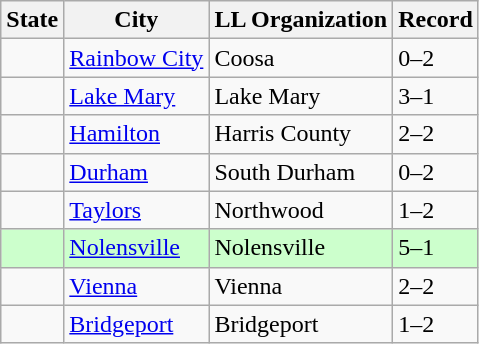<table class="wikitable">
<tr>
<th>State</th>
<th>City</th>
<th>LL Organization</th>
<th>Record</th>
</tr>
<tr>
<td><strong></strong></td>
<td><a href='#'>Rainbow City</a></td>
<td>Coosa</td>
<td>0–2</td>
</tr>
<tr>
<td><strong></strong></td>
<td><a href='#'>Lake Mary</a></td>
<td>Lake Mary</td>
<td>3–1</td>
</tr>
<tr>
<td><strong></strong></td>
<td><a href='#'>Hamilton</a></td>
<td>Harris County</td>
<td>2–2</td>
</tr>
<tr>
<td><strong></strong></td>
<td><a href='#'>Durham</a></td>
<td>South Durham</td>
<td>0–2</td>
</tr>
<tr>
<td><strong></strong></td>
<td><a href='#'>Taylors</a></td>
<td>Northwood</td>
<td>1–2</td>
</tr>
<tr bgcolor="ccffcc">
<td><strong></strong></td>
<td><a href='#'>Nolensville</a></td>
<td>Nolensville</td>
<td>5–1</td>
</tr>
<tr>
<td><strong></strong></td>
<td><a href='#'>Vienna</a></td>
<td>Vienna</td>
<td>2–2</td>
</tr>
<tr>
<td><strong></strong></td>
<td><a href='#'>Bridgeport</a></td>
<td>Bridgeport</td>
<td>1–2</td>
</tr>
</table>
